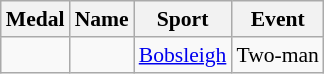<table class="wikitable sortable" style="font-size:90%">
<tr>
<th>Medal</th>
<th>Name</th>
<th>Sport</th>
<th>Event</th>
</tr>
<tr>
<td></td>
<td> <br> </td>
<td><a href='#'>Bobsleigh</a></td>
<td>Two-man</td>
</tr>
</table>
